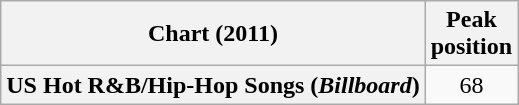<table class="wikitable sortable plainrowheaders" style="text-align:center">
<tr>
<th scope="col">Chart (2011)</th>
<th scope="col">Peak<br>position</th>
</tr>
<tr>
<th scope="row">US Hot R&B/Hip-Hop Songs (<em>Billboard</em>)</th>
<td style="text-align:center;">68</td>
</tr>
</table>
